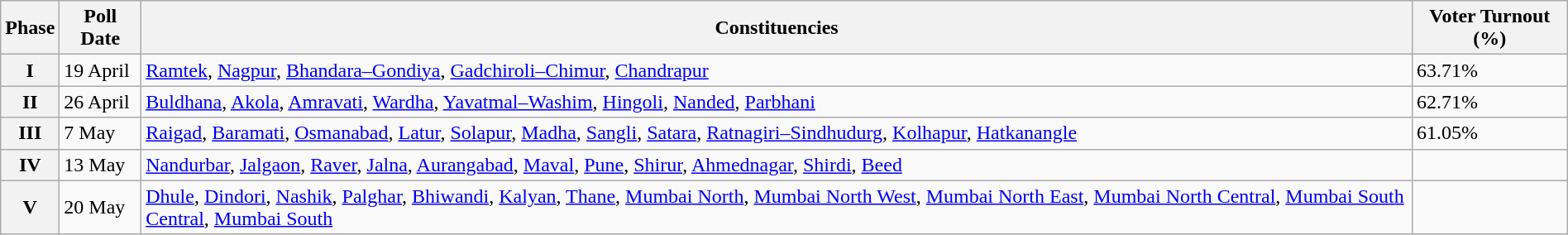<table class="wikitable" style="margin:auto;;">
<tr>
<th>Phase</th>
<th>Poll Date</th>
<th>Constituencies</th>
<th>Voter Turnout (%)</th>
</tr>
<tr>
<th>I</th>
<td>19 April</td>
<td><a href='#'>Ramtek</a>, <a href='#'>Nagpur</a>, <a href='#'>Bhandara–Gondiya</a>, <a href='#'>Gadchiroli–Chimur</a>, <a href='#'>Chandrapur</a></td>
<td>63.71%</td>
</tr>
<tr>
<th>II</th>
<td>26 April</td>
<td><a href='#'>Buldhana</a>, <a href='#'>Akola</a>, <a href='#'>Amravati</a>, <a href='#'>Wardha</a>, <a href='#'>Yavatmal–Washim</a>, <a href='#'>Hingoli</a>, <a href='#'>Nanded</a>, <a href='#'>Parbhani</a></td>
<td>62.71%</td>
</tr>
<tr>
<th>III</th>
<td>7 May</td>
<td><a href='#'>Raigad</a>, <a href='#'>Baramati</a>, <a href='#'>Osmanabad</a>, <a href='#'>Latur</a>, <a href='#'>Solapur</a>, <a href='#'>Madha</a>, <a href='#'>Sangli</a>, <a href='#'>Satara</a>, <a href='#'>Ratnagiri–Sindhudurg</a>, <a href='#'>Kolhapur</a>, <a href='#'>Hatkanangle</a></td>
<td>61.05%</td>
</tr>
<tr>
<th>IV</th>
<td>13 May</td>
<td><a href='#'>Nandurbar</a>, <a href='#'>Jalgaon</a>, <a href='#'>Raver</a>, <a href='#'>Jalna</a>, <a href='#'>Aurangabad</a>, <a href='#'>Maval</a>, <a href='#'>Pune</a>, <a href='#'>Shirur</a>, <a href='#'>Ahmednagar</a>, <a href='#'>Shirdi</a>, <a href='#'>Beed</a></td>
<td></td>
</tr>
<tr>
<th>V</th>
<td>20 May</td>
<td><a href='#'>Dhule</a>, <a href='#'>Dindori</a>, <a href='#'>Nashik</a>, <a href='#'>Palghar</a>, <a href='#'>Bhiwandi</a>, <a href='#'>Kalyan</a>, <a href='#'>Thane</a>, <a href='#'>Mumbai North</a>, <a href='#'>Mumbai North West</a>, <a href='#'>Mumbai North East</a>, <a href='#'>Mumbai North Central</a>, <a href='#'>Mumbai South Central</a>, <a href='#'>Mumbai South</a></td>
<td></td>
</tr>
</table>
